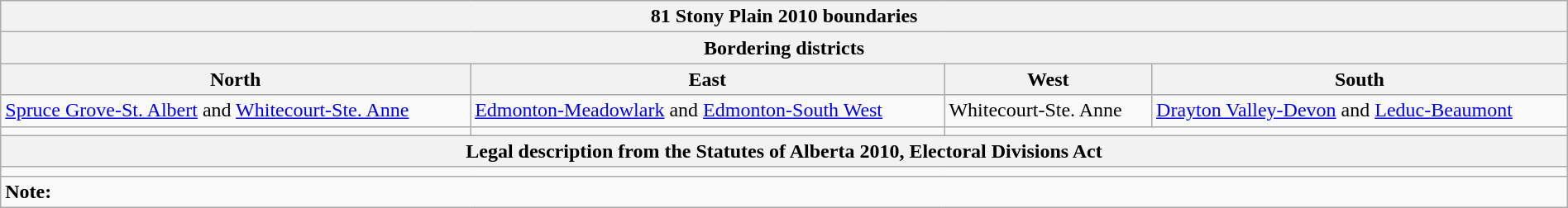<table class="wikitable collapsible collapsed" style="width:100%;">
<tr>
<th colspan=4>81 Stony Plain 2010 boundaries</th>
</tr>
<tr>
<th colspan=4>Bordering districts</th>
</tr>
<tr>
<th>North</th>
<th>East</th>
<th>West</th>
<th>South</th>
</tr>
<tr>
<td><a href='#'>Spruce Grove-St. Albert</a> and <a href='#'>Whitecourt-Ste. Anne</a></td>
<td><a href='#'>Edmonton-Meadowlark</a> and <a href='#'>Edmonton-South West</a></td>
<td>Whitecourt-Ste. Anne</td>
<td><a href='#'>Drayton Valley-Devon</a> and <a href='#'>Leduc-Beaumont</a></td>
</tr>
<tr>
<td align=center></td>
<td align=center></td>
<td colspan=2 align=center></td>
</tr>
<tr>
<th colspan=4>Legal description from the Statutes of Alberta 2010, Electoral Divisions Act</th>
</tr>
<tr>
<td colspan=4></td>
</tr>
<tr>
<td colspan=4><strong>Note:</strong></td>
</tr>
</table>
